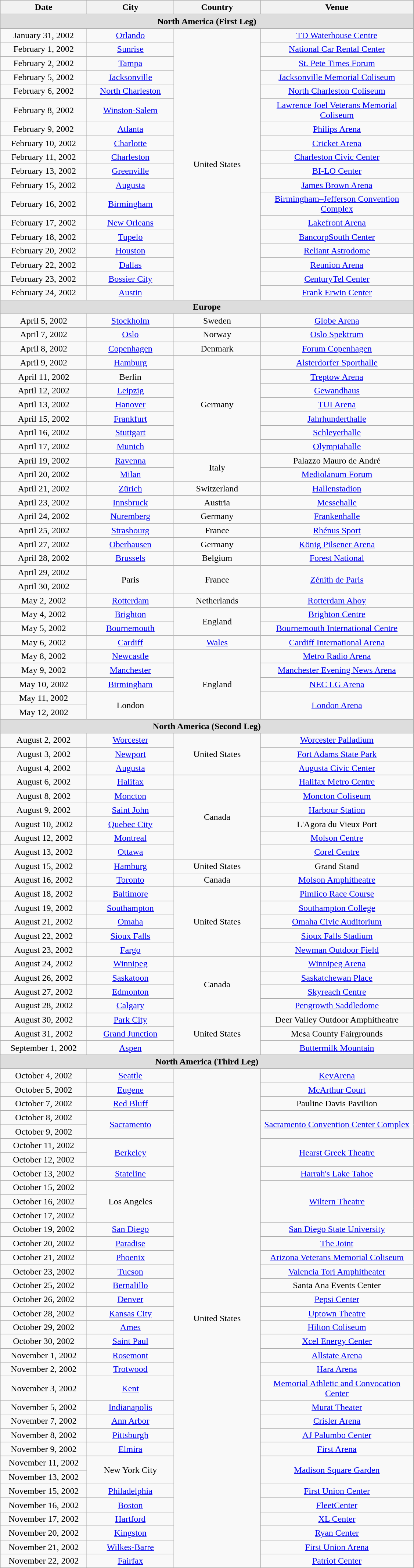<table class="wikitable" style="text-align:center;">
<tr>
<th width="150">Date</th>
<th width="150">City</th>
<th width="150">Country</th>
<th width="270">Venue</th>
</tr>
<tr style="background:#ddd;">
<td colspan="4"><strong>North America (First Leg)</strong></td>
</tr>
<tr>
<td>January 31, 2002</td>
<td><a href='#'>Orlando</a></td>
<td rowspan="18">United States</td>
<td><a href='#'>TD Waterhouse Centre</a></td>
</tr>
<tr>
<td>February 1, 2002</td>
<td><a href='#'>Sunrise</a></td>
<td><a href='#'>National Car Rental Center</a></td>
</tr>
<tr>
<td>February 2, 2002</td>
<td><a href='#'>Tampa</a></td>
<td><a href='#'>St. Pete Times Forum</a></td>
</tr>
<tr>
<td>February 5, 2002</td>
<td><a href='#'>Jacksonville</a></td>
<td><a href='#'>Jacksonville Memorial Coliseum</a></td>
</tr>
<tr>
<td>February 6, 2002</td>
<td><a href='#'>North Charleston</a></td>
<td><a href='#'>North Charleston Coliseum</a></td>
</tr>
<tr>
<td>February 8, 2002</td>
<td><a href='#'>Winston-Salem</a></td>
<td><a href='#'>Lawrence Joel Veterans Memorial Coliseum</a></td>
</tr>
<tr>
<td>February 9, 2002</td>
<td><a href='#'>Atlanta</a></td>
<td><a href='#'>Philips Arena</a></td>
</tr>
<tr>
<td>February 10, 2002</td>
<td><a href='#'>Charlotte</a></td>
<td><a href='#'>Cricket Arena</a></td>
</tr>
<tr>
<td>February 11, 2002</td>
<td><a href='#'>Charleston</a></td>
<td><a href='#'>Charleston Civic Center</a></td>
</tr>
<tr>
<td>February 13, 2002</td>
<td><a href='#'>Greenville</a></td>
<td><a href='#'>BI-LO Center</a></td>
</tr>
<tr>
<td>February 15, 2002</td>
<td><a href='#'>Augusta</a></td>
<td><a href='#'>James Brown Arena</a></td>
</tr>
<tr>
<td>February 16, 2002</td>
<td><a href='#'>Birmingham</a></td>
<td><a href='#'>Birmingham–Jefferson Convention Complex</a></td>
</tr>
<tr>
<td>February 17, 2002</td>
<td><a href='#'>New Orleans</a></td>
<td><a href='#'>Lakefront Arena</a></td>
</tr>
<tr>
<td>February 18, 2002</td>
<td><a href='#'>Tupelo</a></td>
<td><a href='#'>BancorpSouth Center</a></td>
</tr>
<tr>
<td>February 20, 2002</td>
<td><a href='#'>Houston</a></td>
<td><a href='#'>Reliant Astrodome</a></td>
</tr>
<tr>
<td>February 22, 2002</td>
<td><a href='#'>Dallas</a></td>
<td><a href='#'>Reunion Arena</a></td>
</tr>
<tr>
<td>February 23, 2002</td>
<td><a href='#'>Bossier City</a></td>
<td><a href='#'>CenturyTel Center</a></td>
</tr>
<tr>
<td>February 24, 2002</td>
<td><a href='#'>Austin</a></td>
<td><a href='#'>Frank Erwin Center</a></td>
</tr>
<tr style="background:#ddd;">
<td colspan="4"><strong>Europe</strong></td>
</tr>
<tr>
<td>April 5, 2002</td>
<td><a href='#'>Stockholm</a></td>
<td>Sweden</td>
<td><a href='#'>Globe Arena</a></td>
</tr>
<tr>
<td>April 7, 2002</td>
<td><a href='#'>Oslo</a></td>
<td>Norway</td>
<td><a href='#'>Oslo Spektrum</a></td>
</tr>
<tr>
<td>April 8, 2002</td>
<td><a href='#'>Copenhagen</a></td>
<td>Denmark</td>
<td><a href='#'>Forum Copenhagen</a></td>
</tr>
<tr>
<td>April 9, 2002</td>
<td><a href='#'>Hamburg</a></td>
<td rowspan="7">Germany</td>
<td><a href='#'>Alsterdorfer Sporthalle</a></td>
</tr>
<tr>
<td>April 11, 2002</td>
<td>Berlin</td>
<td><a href='#'>Treptow Arena</a></td>
</tr>
<tr>
<td>April 12, 2002</td>
<td><a href='#'>Leipzig</a></td>
<td><a href='#'>Gewandhaus</a></td>
</tr>
<tr>
<td>April 13, 2002</td>
<td><a href='#'>Hanover</a></td>
<td><a href='#'>TUI Arena</a></td>
</tr>
<tr>
<td>April 15, 2002</td>
<td><a href='#'>Frankfurt</a></td>
<td><a href='#'>Jahrhunderthalle</a></td>
</tr>
<tr>
<td>April 16, 2002</td>
<td><a href='#'>Stuttgart</a></td>
<td><a href='#'>Schleyerhalle</a></td>
</tr>
<tr>
<td>April 17, 2002</td>
<td><a href='#'>Munich</a></td>
<td><a href='#'>Olympiahalle</a></td>
</tr>
<tr>
<td>April 19, 2002</td>
<td><a href='#'>Ravenna</a></td>
<td rowspan="2">Italy</td>
<td>Palazzo Mauro de André</td>
</tr>
<tr>
<td>April 20, 2002</td>
<td><a href='#'>Milan</a></td>
<td><a href='#'>Mediolanum Forum</a></td>
</tr>
<tr>
<td>April 21, 2002</td>
<td><a href='#'>Zürich</a></td>
<td>Switzerland</td>
<td><a href='#'>Hallenstadion</a></td>
</tr>
<tr>
<td>April 23, 2002</td>
<td><a href='#'>Innsbruck</a></td>
<td>Austria</td>
<td><a href='#'>Messehalle</a></td>
</tr>
<tr>
<td>April 24, 2002</td>
<td><a href='#'>Nuremberg</a></td>
<td>Germany</td>
<td><a href='#'>Frankenhalle</a></td>
</tr>
<tr>
<td>April 25, 2002</td>
<td><a href='#'>Strasbourg</a></td>
<td>France</td>
<td><a href='#'>Rhénus Sport</a></td>
</tr>
<tr>
<td>April 27, 2002</td>
<td><a href='#'>Oberhausen</a></td>
<td>Germany</td>
<td><a href='#'>König Pilsener Arena</a></td>
</tr>
<tr>
<td>April 28, 2002</td>
<td><a href='#'>Brussels</a></td>
<td>Belgium</td>
<td><a href='#'>Forest National</a></td>
</tr>
<tr>
<td>April 29, 2002</td>
<td rowspan="2">Paris</td>
<td rowspan="2">France</td>
<td rowspan="2"><a href='#'>Zénith de Paris</a></td>
</tr>
<tr>
<td>April 30, 2002</td>
</tr>
<tr>
<td>May 2, 2002</td>
<td><a href='#'>Rotterdam</a></td>
<td>Netherlands</td>
<td><a href='#'>Rotterdam Ahoy</a></td>
</tr>
<tr>
<td>May 4, 2002</td>
<td><a href='#'>Brighton</a></td>
<td rowspan="2">England</td>
<td><a href='#'>Brighton Centre</a></td>
</tr>
<tr>
<td>May 5, 2002</td>
<td><a href='#'>Bournemouth</a></td>
<td><a href='#'>Bournemouth International Centre</a></td>
</tr>
<tr>
<td>May 6, 2002</td>
<td><a href='#'>Cardiff</a></td>
<td><a href='#'>Wales</a></td>
<td><a href='#'>Cardiff International Arena</a></td>
</tr>
<tr>
<td>May 8, 2002</td>
<td><a href='#'>Newcastle</a></td>
<td rowspan="5">England</td>
<td><a href='#'>Metro Radio Arena</a></td>
</tr>
<tr>
<td>May 9, 2002</td>
<td><a href='#'>Manchester</a></td>
<td><a href='#'>Manchester Evening News Arena</a></td>
</tr>
<tr>
<td>May 10, 2002</td>
<td><a href='#'>Birmingham</a></td>
<td><a href='#'>NEC LG Arena</a></td>
</tr>
<tr>
<td>May 11, 2002</td>
<td rowspan="2">London</td>
<td rowspan="2"><a href='#'>London Arena</a></td>
</tr>
<tr>
<td>May 12, 2002</td>
</tr>
<tr style="background:#ddd;">
<td colspan="4"><strong>North America (Second Leg)</strong></td>
</tr>
<tr>
<td>August 2, 2002</td>
<td><a href='#'>Worcester</a></td>
<td rowspan="3">United States</td>
<td><a href='#'>Worcester Palladium</a></td>
</tr>
<tr>
<td>August 3, 2002</td>
<td><a href='#'>Newport</a></td>
<td><a href='#'>Fort Adams State Park</a></td>
</tr>
<tr>
<td>August 4, 2002</td>
<td><a href='#'>Augusta</a></td>
<td><a href='#'>Augusta Civic Center</a></td>
</tr>
<tr>
<td>August 6, 2002</td>
<td><a href='#'>Halifax</a></td>
<td rowspan="6">Canada</td>
<td><a href='#'>Halifax Metro Centre</a></td>
</tr>
<tr>
<td>August 8, 2002</td>
<td><a href='#'>Moncton</a></td>
<td><a href='#'>Moncton Coliseum</a></td>
</tr>
<tr>
<td>August 9, 2002</td>
<td><a href='#'>Saint John</a></td>
<td><a href='#'>Harbour Station</a></td>
</tr>
<tr>
<td>August 10, 2002</td>
<td><a href='#'>Quebec City</a></td>
<td>L'Agora du Vieux Port</td>
</tr>
<tr>
<td>August 12, 2002</td>
<td><a href='#'>Montreal</a></td>
<td><a href='#'>Molson Centre</a></td>
</tr>
<tr>
<td>August 13, 2002</td>
<td><a href='#'>Ottawa</a></td>
<td><a href='#'>Corel Centre</a></td>
</tr>
<tr>
<td>August 15, 2002</td>
<td><a href='#'>Hamburg</a></td>
<td>United States</td>
<td>Grand Stand</td>
</tr>
<tr>
<td>August 16, 2002</td>
<td><a href='#'>Toronto</a></td>
<td>Canada</td>
<td><a href='#'>Molson Amphitheatre</a></td>
</tr>
<tr>
<td>August 18, 2002</td>
<td><a href='#'>Baltimore</a></td>
<td rowspan="5">United States</td>
<td align="center"><a href='#'>Pimlico Race Course</a></td>
</tr>
<tr>
<td>August 19, 2002</td>
<td><a href='#'>Southampton</a></td>
<td><a href='#'>Southampton College</a></td>
</tr>
<tr>
<td>August 21, 2002</td>
<td><a href='#'>Omaha</a></td>
<td><a href='#'>Omaha Civic Auditorium</a></td>
</tr>
<tr>
<td>August 22, 2002</td>
<td><a href='#'>Sioux Falls</a></td>
<td><a href='#'>Sioux Falls Stadium</a></td>
</tr>
<tr>
<td>August 23, 2002</td>
<td><a href='#'>Fargo</a></td>
<td><a href='#'>Newman Outdoor Field</a></td>
</tr>
<tr>
<td>August 24, 2002</td>
<td><a href='#'>Winnipeg</a></td>
<td rowspan="4">Canada</td>
<td><a href='#'>Winnipeg Arena</a></td>
</tr>
<tr>
<td>August 26, 2002</td>
<td><a href='#'>Saskatoon</a></td>
<td><a href='#'>Saskatchewan Place</a></td>
</tr>
<tr>
<td>August 27, 2002</td>
<td><a href='#'>Edmonton</a></td>
<td><a href='#'>Skyreach Centre</a></td>
</tr>
<tr>
<td>August 28, 2002</td>
<td><a href='#'>Calgary</a></td>
<td><a href='#'>Pengrowth Saddledome</a></td>
</tr>
<tr>
<td>August 30, 2002</td>
<td><a href='#'>Park City</a></td>
<td rowspan="3">United States</td>
<td>Deer Valley Outdoor Amphitheatre</td>
</tr>
<tr>
<td>August 31, 2002</td>
<td><a href='#'>Grand Junction</a></td>
<td>Mesa County Fairgrounds</td>
</tr>
<tr>
<td>September 1, 2002</td>
<td><a href='#'>Aspen</a></td>
<td><a href='#'>Buttermilk Mountain</a></td>
</tr>
<tr style="background:#ddd;">
<td colspan="4"><strong>North America (Third Leg)</strong></td>
</tr>
<tr>
<td>October 4, 2002</td>
<td><a href='#'>Seattle</a></td>
<td rowspan="35">United States</td>
<td><a href='#'>KeyArena</a></td>
</tr>
<tr>
<td>October 5, 2002</td>
<td><a href='#'>Eugene</a></td>
<td><a href='#'>McArthur Court</a></td>
</tr>
<tr>
<td>October 7, 2002</td>
<td><a href='#'>Red Bluff</a></td>
<td>Pauline Davis Pavilion</td>
</tr>
<tr>
<td>October 8, 2002</td>
<td rowspan="2"><a href='#'>Sacramento</a></td>
<td rowspan="2"><a href='#'>Sacramento Convention Center Complex</a></td>
</tr>
<tr>
<td>October 9, 2002</td>
</tr>
<tr>
<td>October 11, 2002</td>
<td rowspan="2"><a href='#'>Berkeley</a></td>
<td rowspan="2"><a href='#'>Hearst Greek Theatre</a></td>
</tr>
<tr>
<td>October 12, 2002</td>
</tr>
<tr>
<td>October 13, 2002</td>
<td><a href='#'>Stateline</a></td>
<td><a href='#'>Harrah's Lake Tahoe</a></td>
</tr>
<tr>
<td>October 15, 2002</td>
<td rowspan="3">Los Angeles</td>
<td rowspan="3"><a href='#'>Wiltern Theatre</a></td>
</tr>
<tr>
<td>October 16, 2002</td>
</tr>
<tr>
<td>October 17, 2002</td>
</tr>
<tr>
<td>October 19, 2002</td>
<td><a href='#'>San Diego</a></td>
<td><a href='#'>San Diego State University</a></td>
</tr>
<tr>
<td>October 20, 2002</td>
<td><a href='#'>Paradise</a></td>
<td><a href='#'>The Joint</a></td>
</tr>
<tr>
<td>October 21, 2002</td>
<td><a href='#'>Phoenix</a></td>
<td><a href='#'>Arizona Veterans Memorial Coliseum</a></td>
</tr>
<tr>
<td>October 23, 2002</td>
<td><a href='#'>Tucson</a></td>
<td><a href='#'>Valencia Tori Amphitheater</a></td>
</tr>
<tr>
<td>October 25, 2002</td>
<td><a href='#'>Bernalillo</a></td>
<td>Santa Ana Events Center</td>
</tr>
<tr>
<td>October 26, 2002</td>
<td><a href='#'>Denver</a></td>
<td><a href='#'>Pepsi Center</a></td>
</tr>
<tr>
<td>October 28, 2002</td>
<td><a href='#'>Kansas City</a></td>
<td><a href='#'>Uptown Theatre</a></td>
</tr>
<tr>
<td>October 29, 2002</td>
<td><a href='#'>Ames</a></td>
<td><a href='#'>Hilton Coliseum</a></td>
</tr>
<tr>
<td>October 30, 2002</td>
<td><a href='#'>Saint Paul</a></td>
<td><a href='#'>Xcel Energy Center</a></td>
</tr>
<tr>
<td>November 1, 2002</td>
<td><a href='#'>Rosemont</a></td>
<td><a href='#'>Allstate Arena</a></td>
</tr>
<tr>
<td>November 2, 2002</td>
<td><a href='#'>Trotwood</a></td>
<td><a href='#'>Hara Arena</a></td>
</tr>
<tr>
<td>November 3, 2002</td>
<td><a href='#'>Kent</a></td>
<td><a href='#'>Memorial Athletic and Convocation Center</a></td>
</tr>
<tr>
<td>November 5, 2002</td>
<td><a href='#'>Indianapolis</a></td>
<td><a href='#'>Murat Theater</a></td>
</tr>
<tr>
<td>November 7, 2002</td>
<td><a href='#'>Ann Arbor</a></td>
<td><a href='#'>Crisler Arena</a></td>
</tr>
<tr>
<td>November 8, 2002</td>
<td><a href='#'>Pittsburgh</a></td>
<td><a href='#'>AJ Palumbo Center</a></td>
</tr>
<tr>
<td>November 9, 2002</td>
<td><a href='#'>Elmira</a></td>
<td><a href='#'>First Arena</a></td>
</tr>
<tr>
<td>November 11, 2002</td>
<td rowspan="2">New York City</td>
<td rowspan="2"><a href='#'>Madison Square Garden</a></td>
</tr>
<tr>
<td>November 13, 2002</td>
</tr>
<tr>
<td>November 15, 2002</td>
<td><a href='#'>Philadelphia</a></td>
<td><a href='#'>First Union Center</a></td>
</tr>
<tr>
<td>November 16, 2002</td>
<td><a href='#'>Boston</a></td>
<td><a href='#'>FleetCenter</a></td>
</tr>
<tr>
<td>November 17, 2002</td>
<td><a href='#'>Hartford</a></td>
<td><a href='#'>XL Center</a></td>
</tr>
<tr>
<td>November 20, 2002</td>
<td><a href='#'>Kingston</a></td>
<td><a href='#'>Ryan Center</a></td>
</tr>
<tr>
<td>November 21, 2002</td>
<td><a href='#'>Wilkes-Barre</a></td>
<td><a href='#'>First Union Arena</a></td>
</tr>
<tr>
<td>November 22, 2002</td>
<td><a href='#'>Fairfax</a></td>
<td><a href='#'>Patriot Center</a></td>
</tr>
</table>
